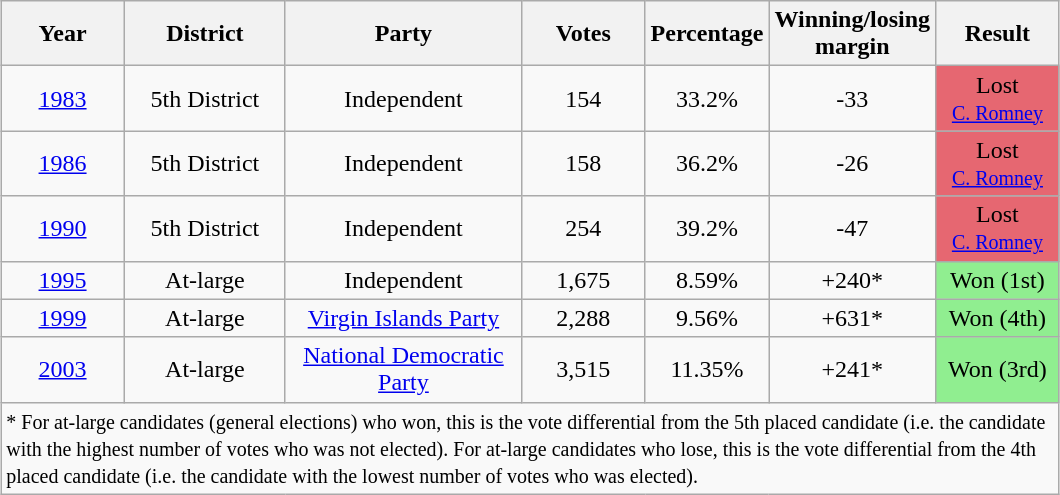<table class="wikitable" style="margin: 1em auto 1em auto">
<tr>
<th align="center" width="75">Year</th>
<th align="center" width="100">District</th>
<th align="center" width="150">Party</th>
<th align="center" width="75">Votes</th>
<th align="center" width="75">Percentage</th>
<th align="center" width="75">Winning/losing margin</th>
<th align="center" width="75">Result</th>
</tr>
<tr>
<td align="center"><a href='#'>1983</a></td>
<td align="center">5th District</td>
<td align="center">Independent</td>
<td align="center">154</td>
<td align="center">33.2%</td>
<td align="center">-33</td>
<td align="center" style="background: #E66771;">Lost<br><small><a href='#'>C. Romney</a></small></td>
</tr>
<tr>
<td align="center"><a href='#'>1986</a></td>
<td align="center">5th District</td>
<td align="center">Independent</td>
<td align="center">158</td>
<td align="center">36.2%</td>
<td align="center">-26</td>
<td align="center" style="background: #E66771;">Lost<br><small><a href='#'>C. Romney</a></small></td>
</tr>
<tr>
<td align="center"><a href='#'>1990</a></td>
<td align="center">5th District</td>
<td align="center">Independent</td>
<td align="center">254</td>
<td align="center">39.2%</td>
<td align="center">-47</td>
<td align="center" style="background: #E66771;">Lost<br><small><a href='#'>C. Romney</a></small></td>
</tr>
<tr>
<td align="center"><a href='#'>1995</a></td>
<td align="center">At-large</td>
<td align="center">Independent</td>
<td align="center">1,675</td>
<td align="center">8.59%</td>
<td align="center">+240*</td>
<td align="center" style="background: #90EE90;">Won (1st)</td>
</tr>
<tr>
<td align="center"><a href='#'>1999</a></td>
<td align="center">At-large</td>
<td align="center"><a href='#'>Virgin Islands Party</a></td>
<td align="center">2,288</td>
<td align="center">9.56%</td>
<td align="center">+631*</td>
<td align="center" style="background: #90EE90;">Won (4th)</td>
</tr>
<tr>
<td align="center"><a href='#'>2003</a></td>
<td align="center">At-large</td>
<td align="center"><a href='#'>National Democratic Party</a></td>
<td align="center">3,515</td>
<td align="center">11.35%</td>
<td align="center">+241*</td>
<td align="center" style="background: #90EE90;">Won (3rd)</td>
</tr>
<tr>
<td colspan=7><small>* For at-large candidates (general elections) who won, this is the vote differential from the 5th placed candidate (i.e. the candidate with the highest number of votes who was not elected). For at-large candidates who lose, this is the vote differential from the 4th placed candidate (i.e. the candidate with the lowest number of votes who was elected).</small></td>
</tr>
</table>
